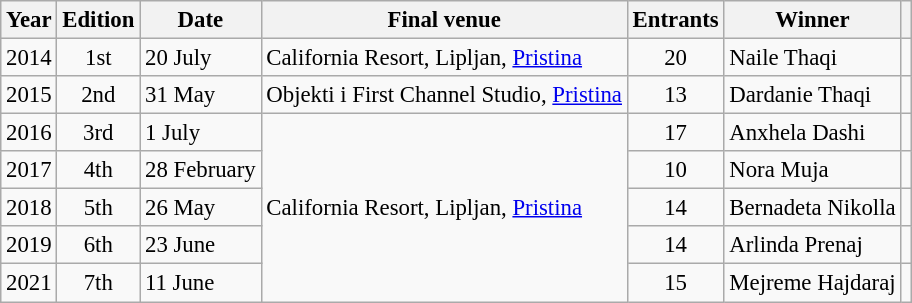<table class="wikitable" style="font-size: 95%";>
<tr>
<th>Year</th>
<th>Edition</th>
<th>Date</th>
<th>Final venue</th>
<th>Entrants</th>
<th>Winner</th>
<th></th>
</tr>
<tr>
<td style="text-align: center;">2014</td>
<td style="text-align: center;">1st</td>
<td>20 July</td>
<td>California Resort, Lipljan, <a href='#'>Pristina</a></td>
<td align=center>20</td>
<td>Naile Thaqi</td>
<td align=center></td>
</tr>
<tr>
<td style="text-align: center;">2015</td>
<td style="text-align: center;">2nd</td>
<td>31 May</td>
<td>Objekti i First Channel Studio, <a href='#'>Pristina</a></td>
<td align=center>13</td>
<td>Dardanie Thaqi</td>
<td align=center></td>
</tr>
<tr>
<td style="text-align: center;">2016</td>
<td style="text-align: center;">3rd</td>
<td>1 July</td>
<td rowspan=5>California Resort, Lipljan, <a href='#'>Pristina</a></td>
<td align=center>17</td>
<td>Anxhela Dashi</td>
<td align=center></td>
</tr>
<tr>
<td style="text-align: center;">2017</td>
<td style="text-align: center;">4th</td>
<td>28 February</td>
<td align=center>10</td>
<td>Nora Muja</td>
<td align=center></td>
</tr>
<tr>
<td style="text-align: center;">2018</td>
<td style="text-align: center;">5th</td>
<td>26 May</td>
<td align=center>14</td>
<td>Bernadeta Nikolla</td>
<td align=center></td>
</tr>
<tr>
<td style="text-align: center;">2019</td>
<td style="text-align: center;">6th</td>
<td>23 June</td>
<td align=center>14</td>
<td>Arlinda Prenaj</td>
<td align=center></td>
</tr>
<tr>
<td style="text-align: center;">2021</td>
<td style="text-align: center;">7th</td>
<td>11 June</td>
<td align=center>15</td>
<td>Mejreme Hajdaraj</td>
<td align=center></td>
</tr>
</table>
